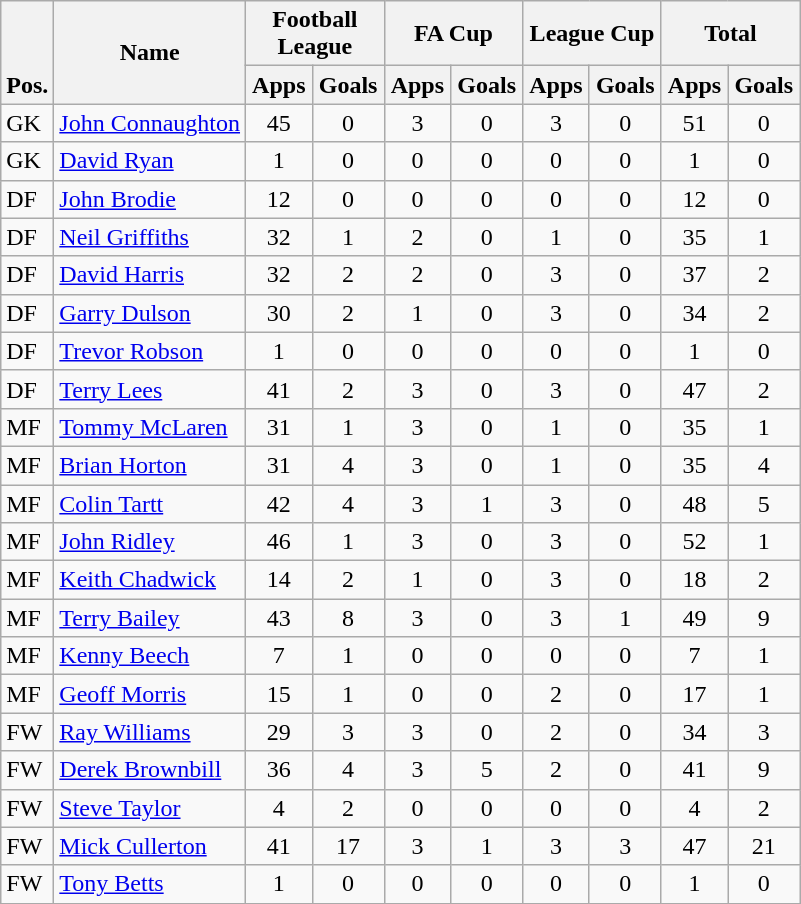<table class="wikitable" style="text-align:center">
<tr>
<th rowspan="2" valign="bottom">Pos.</th>
<th rowspan="2">Name</th>
<th colspan="2" width="85">Football League</th>
<th colspan="2" width="85">FA Cup</th>
<th colspan="2" width="85">League Cup</th>
<th colspan="2" width="85">Total</th>
</tr>
<tr>
<th>Apps</th>
<th>Goals</th>
<th>Apps</th>
<th>Goals</th>
<th>Apps</th>
<th>Goals</th>
<th>Apps</th>
<th>Goals</th>
</tr>
<tr>
<td align="left">GK</td>
<td align="left"> <a href='#'>John Connaughton</a></td>
<td>45</td>
<td>0</td>
<td>3</td>
<td>0</td>
<td>3</td>
<td>0</td>
<td>51</td>
<td>0</td>
</tr>
<tr>
<td align="left">GK</td>
<td align="left"> <a href='#'>David Ryan</a></td>
<td>1</td>
<td>0</td>
<td>0</td>
<td>0</td>
<td>0</td>
<td>0</td>
<td>1</td>
<td>0</td>
</tr>
<tr>
<td align="left">DF</td>
<td align="left"> <a href='#'>John Brodie</a></td>
<td>12</td>
<td>0</td>
<td>0</td>
<td>0</td>
<td>0</td>
<td>0</td>
<td>12</td>
<td>0</td>
</tr>
<tr>
<td align="left">DF</td>
<td align="left"> <a href='#'>Neil Griffiths</a></td>
<td>32</td>
<td>1</td>
<td>2</td>
<td>0</td>
<td>1</td>
<td>0</td>
<td>35</td>
<td>1</td>
</tr>
<tr>
<td align="left">DF</td>
<td align="left"> <a href='#'>David Harris</a></td>
<td>32</td>
<td>2</td>
<td>2</td>
<td>0</td>
<td>3</td>
<td>0</td>
<td>37</td>
<td>2</td>
</tr>
<tr>
<td align="left">DF</td>
<td align="left"> <a href='#'>Garry Dulson</a></td>
<td>30</td>
<td>2</td>
<td>1</td>
<td>0</td>
<td>3</td>
<td>0</td>
<td>34</td>
<td>2</td>
</tr>
<tr>
<td align="left">DF</td>
<td align="left"> <a href='#'>Trevor Robson</a></td>
<td>1</td>
<td>0</td>
<td>0</td>
<td>0</td>
<td>0</td>
<td>0</td>
<td>1</td>
<td>0</td>
</tr>
<tr>
<td align="left">DF</td>
<td align="left"> <a href='#'>Terry Lees</a></td>
<td>41</td>
<td>2</td>
<td>3</td>
<td>0</td>
<td>3</td>
<td>0</td>
<td>47</td>
<td>2</td>
</tr>
<tr>
<td align="left">MF</td>
<td align="left"> <a href='#'>Tommy McLaren</a></td>
<td>31</td>
<td>1</td>
<td>3</td>
<td>0</td>
<td>1</td>
<td>0</td>
<td>35</td>
<td>1</td>
</tr>
<tr>
<td align="left">MF</td>
<td align="left"> <a href='#'>Brian Horton</a></td>
<td>31</td>
<td>4</td>
<td>3</td>
<td>0</td>
<td>1</td>
<td>0</td>
<td>35</td>
<td>4</td>
</tr>
<tr>
<td align="left">MF</td>
<td align="left"> <a href='#'>Colin Tartt</a></td>
<td>42</td>
<td>4</td>
<td>3</td>
<td>1</td>
<td>3</td>
<td>0</td>
<td>48</td>
<td>5</td>
</tr>
<tr>
<td align="left">MF</td>
<td align="left"> <a href='#'>John Ridley</a></td>
<td>46</td>
<td>1</td>
<td>3</td>
<td>0</td>
<td>3</td>
<td>0</td>
<td>52</td>
<td>1</td>
</tr>
<tr>
<td align="left">MF</td>
<td align="left"> <a href='#'>Keith Chadwick</a></td>
<td>14</td>
<td>2</td>
<td>1</td>
<td>0</td>
<td>3</td>
<td>0</td>
<td>18</td>
<td>2</td>
</tr>
<tr>
<td align="left">MF</td>
<td align="left"> <a href='#'>Terry Bailey</a></td>
<td>43</td>
<td>8</td>
<td>3</td>
<td>0</td>
<td>3</td>
<td>1</td>
<td>49</td>
<td>9</td>
</tr>
<tr>
<td align="left">MF</td>
<td align="left"> <a href='#'>Kenny Beech</a></td>
<td>7</td>
<td>1</td>
<td>0</td>
<td>0</td>
<td>0</td>
<td>0</td>
<td>7</td>
<td>1</td>
</tr>
<tr>
<td align="left">MF</td>
<td align="left"> <a href='#'>Geoff Morris</a></td>
<td>15</td>
<td>1</td>
<td>0</td>
<td>0</td>
<td>2</td>
<td>0</td>
<td>17</td>
<td>1</td>
</tr>
<tr>
<td align="left">FW</td>
<td align="left"> <a href='#'>Ray Williams</a></td>
<td>29</td>
<td>3</td>
<td>3</td>
<td>0</td>
<td>2</td>
<td>0</td>
<td>34</td>
<td>3</td>
</tr>
<tr>
<td align="left">FW</td>
<td align="left"> <a href='#'>Derek Brownbill</a></td>
<td>36</td>
<td>4</td>
<td>3</td>
<td>5</td>
<td>2</td>
<td>0</td>
<td>41</td>
<td>9</td>
</tr>
<tr>
<td align="left">FW</td>
<td align="left"> <a href='#'>Steve Taylor</a></td>
<td>4</td>
<td>2</td>
<td>0</td>
<td>0</td>
<td>0</td>
<td>0</td>
<td>4</td>
<td>2</td>
</tr>
<tr>
<td align="left">FW</td>
<td align="left"> <a href='#'>Mick Cullerton</a></td>
<td>41</td>
<td>17</td>
<td>3</td>
<td>1</td>
<td>3</td>
<td>3</td>
<td>47</td>
<td>21</td>
</tr>
<tr>
<td align="left">FW</td>
<td align="left"> <a href='#'>Tony Betts</a></td>
<td>1</td>
<td>0</td>
<td>0</td>
<td>0</td>
<td>0</td>
<td>0</td>
<td>1</td>
<td>0</td>
</tr>
<tr>
</tr>
</table>
